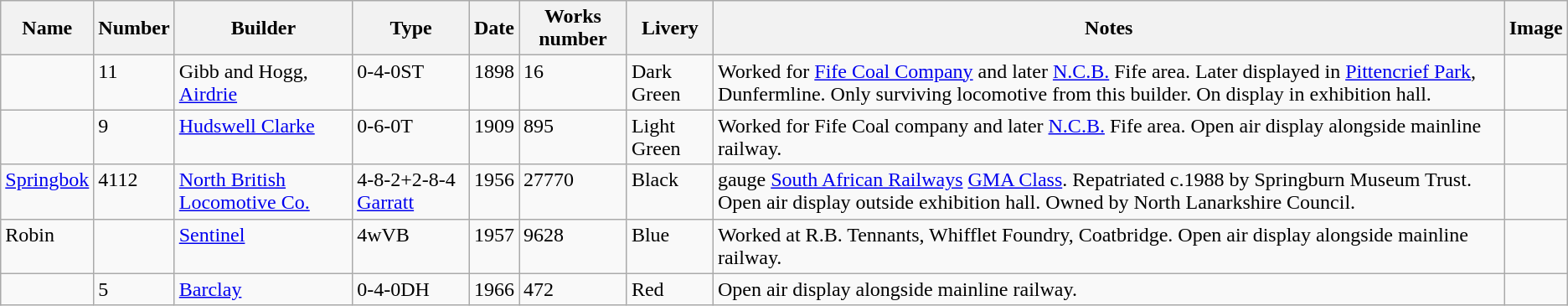<table class="wikitable">
<tr>
<th>Name</th>
<th>Number</th>
<th>Builder</th>
<th>Type</th>
<th>Date</th>
<th>Works number</th>
<th>Livery</th>
<th>Notes</th>
<th>Image</th>
</tr>
<tr valign="top">
<td></td>
<td>11</td>
<td>Gibb and Hogg, <a href='#'>Airdrie</a></td>
<td>0-4-0ST</td>
<td>1898</td>
<td>16</td>
<td>Dark Green</td>
<td>Worked for <a href='#'>Fife Coal Company</a> and later <a href='#'>N.C.B.</a> Fife area. Later displayed in <a href='#'>Pittencrief Park</a>, Dunfermline. Only surviving locomotive from this builder. On display in exhibition hall.</td>
<td></td>
</tr>
<tr valign="top">
<td></td>
<td>9</td>
<td><a href='#'>Hudswell Clarke</a></td>
<td>0-6-0T</td>
<td>1909</td>
<td>895</td>
<td>Light Green</td>
<td>Worked for Fife Coal company and later <a href='#'>N.C.B.</a> Fife area. Open air display alongside mainline railway.</td>
<td></td>
</tr>
<tr valign="top">
<td><a href='#'>Springbok</a></td>
<td>4112</td>
<td><a href='#'>North British Locomotive Co.</a></td>
<td>4-8-2+2-8-4 <a href='#'>Garratt</a></td>
<td>1956</td>
<td>27770</td>
<td>Black</td>
<td> gauge <a href='#'>South African Railways</a> <a href='#'>GMA Class</a>. Repatriated c.1988 by Springburn Museum Trust. Open air display outside exhibition hall. Owned by North Lanarkshire Council.</td>
<td></td>
</tr>
<tr valign="top">
<td>Robin</td>
<td></td>
<td><a href='#'>Sentinel</a></td>
<td>4wVB</td>
<td>1957</td>
<td>9628</td>
<td>Blue</td>
<td>Worked at R.B. Tennants, Whifflet Foundry, Coatbridge. Open air display alongside mainline railway.</td>
<td></td>
</tr>
<tr valign="top">
<td></td>
<td>5</td>
<td><a href='#'>Barclay</a></td>
<td>0-4-0DH</td>
<td>1966</td>
<td>472</td>
<td>Red</td>
<td>Open air display alongside mainline railway.</td>
<td></td>
</tr>
</table>
